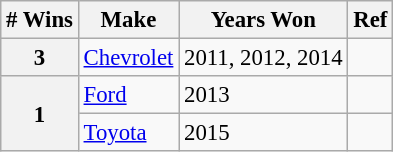<table class="wikitable" style="font-size: 95%;">
<tr>
<th># Wins</th>
<th>Make</th>
<th>Years Won</th>
<th>Ref</th>
</tr>
<tr>
<th>3</th>
<td> <a href='#'>Chevrolet</a></td>
<td>2011, 2012, 2014</td>
<td align="center"></td>
</tr>
<tr>
<th rowspan="2">1</th>
<td> <a href='#'>Ford</a></td>
<td>2013</td>
<td align="center"></td>
</tr>
<tr>
<td> <a href='#'>Toyota</a></td>
<td>2015</td>
<td align="center"></td>
</tr>
</table>
